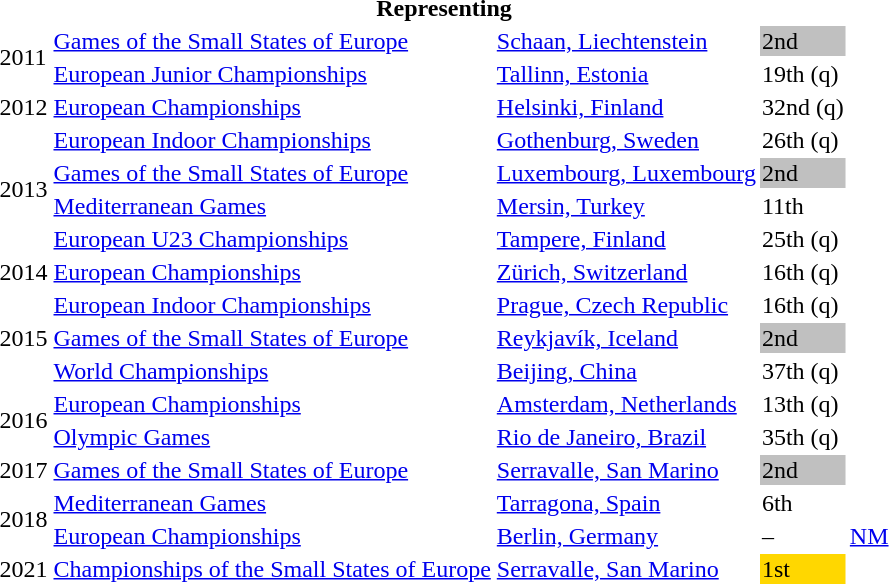<table>
<tr>
<th colspan="6">Representing </th>
</tr>
<tr>
<td rowspan=2>2011</td>
<td><a href='#'>Games of the Small States of Europe</a></td>
<td><a href='#'>Schaan, Liechtenstein</a></td>
<td bgcolor=silver>2nd</td>
<td><a href='#'></a></td>
</tr>
<tr>
<td><a href='#'>European Junior Championships</a></td>
<td><a href='#'>Tallinn, Estonia</a></td>
<td>19th (q)</td>
<td></td>
</tr>
<tr>
<td>2012</td>
<td><a href='#'>European Championships</a></td>
<td><a href='#'>Helsinki, Finland</a></td>
<td>32nd (q)</td>
<td><a href='#'></a></td>
</tr>
<tr>
<td rowspan=4>2013</td>
<td><a href='#'>European Indoor Championships</a></td>
<td><a href='#'>Gothenburg, Sweden</a></td>
<td>26th (q)</td>
<td><a href='#'></a></td>
</tr>
<tr>
<td><a href='#'>Games of the Small States of Europe</a></td>
<td><a href='#'>Luxembourg, Luxembourg</a></td>
<td bgcolor=silver>2nd</td>
<td><a href='#'></a></td>
</tr>
<tr>
<td><a href='#'>Mediterranean Games</a></td>
<td><a href='#'>Mersin, Turkey</a></td>
<td>11th</td>
<td><a href='#'></a></td>
</tr>
<tr>
<td><a href='#'>European U23 Championships</a></td>
<td><a href='#'>Tampere, Finland</a></td>
<td>25th (q)</td>
<td><a href='#'></a></td>
</tr>
<tr>
<td>2014</td>
<td><a href='#'>European Championships</a></td>
<td><a href='#'>Zürich, Switzerland</a></td>
<td>16th (q)</td>
<td><a href='#'></a></td>
</tr>
<tr>
<td rowspan=3>2015</td>
<td><a href='#'>European Indoor Championships</a></td>
<td><a href='#'>Prague, Czech Republic</a></td>
<td>16th (q)</td>
<td><a href='#'></a></td>
</tr>
<tr>
<td><a href='#'>Games of the Small States of Europe</a></td>
<td><a href='#'>Reykjavík, Iceland</a></td>
<td bgcolor=silver>2nd</td>
<td><a href='#'></a></td>
</tr>
<tr>
<td><a href='#'>World Championships</a></td>
<td><a href='#'>Beijing, China</a></td>
<td>37th (q)</td>
<td><a href='#'></a></td>
</tr>
<tr>
<td rowspan=2>2016</td>
<td><a href='#'>European Championships</a></td>
<td><a href='#'>Amsterdam, Netherlands</a></td>
<td>13th (q)</td>
<td><a href='#'></a></td>
</tr>
<tr>
<td><a href='#'>Olympic Games</a></td>
<td><a href='#'>Rio de Janeiro, Brazil</a></td>
<td>35th (q)</td>
<td><a href='#'></a></td>
</tr>
<tr>
<td>2017</td>
<td><a href='#'>Games of the Small States of Europe</a></td>
<td><a href='#'>Serravalle, San Marino</a></td>
<td bgcolor=silver>2nd</td>
<td><a href='#'></a></td>
</tr>
<tr>
<td rowspan=2>2018</td>
<td><a href='#'>Mediterranean Games</a></td>
<td><a href='#'>Tarragona, Spain</a></td>
<td>6th</td>
<td><a href='#'></a></td>
</tr>
<tr>
<td><a href='#'>European Championships</a></td>
<td><a href='#'>Berlin, Germany</a></td>
<td>–</td>
<td><a href='#'>NM</a></td>
</tr>
<tr>
<td>2021</td>
<td><a href='#'>Championships of the Small States of Europe</a></td>
<td><a href='#'>Serravalle, San Marino</a></td>
<td bgcolor=gold>1st</td>
<td></td>
</tr>
</table>
